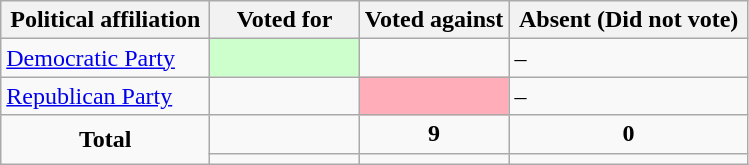<table class="wikitable">
<tr>
<th>Political affiliation</th>
<th style="width:20%;">Voted for</th>
<th style="width:20%;">Voted against</th>
<th>Absent (Did not vote)</th>
</tr>
<tr>
<td> <a href='#'>Democratic Party</a></td>
<td style="background-color:#CCFFCC;"></td>
<td></td>
<td>–</td>
</tr>
<tr>
<td> <a href='#'>Republican Party</a></td>
<td></td>
<td style="background-color:#FFAEB9;"></td>
<td>–</td>
</tr>
<tr>
<td style="text-align:center;" rowspan="2"><strong>Total </strong></td>
<td></td>
<td style="text-align:center;"><strong>9</strong></td>
<td style="text-align:center;"><strong>0</strong></td>
</tr>
<tr>
<td style="text-align:center;"></td>
<td style="text-align:center;"></td>
<td style="text-align:center;"></td>
</tr>
</table>
